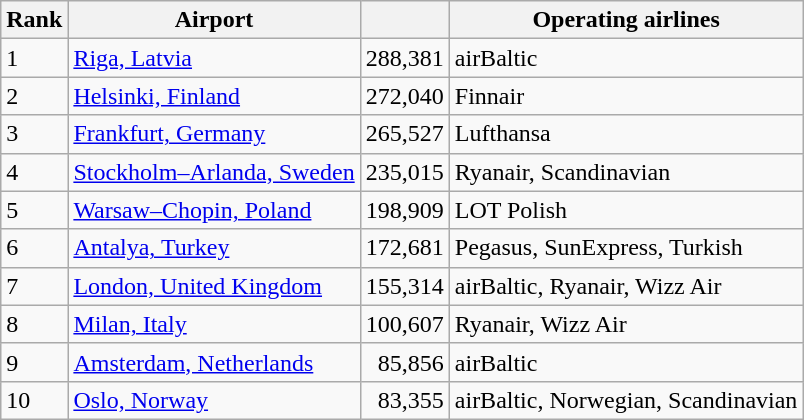<table class="wikitable" width="align=">
<tr>
<th>Rank</th>
<th>Airport</th>
<th></th>
<th>Operating airlines</th>
</tr>
<tr>
<td>1</td>
<td> <a href='#'>Riga, Latvia</a></td>
<td style="text-align:right;">288,381</td>
<td>airBaltic</td>
</tr>
<tr>
<td>2</td>
<td> <a href='#'>Helsinki, Finland</a></td>
<td style="text-align:right;">272,040</td>
<td>Finnair</td>
</tr>
<tr>
<td>3</td>
<td> <a href='#'>Frankfurt, Germany</a></td>
<td style="text-align:right;">265,527</td>
<td>Lufthansa</td>
</tr>
<tr>
<td>4</td>
<td> <a href='#'>Stockholm–Arlanda, Sweden</a></td>
<td style="text-align:right;">235,015</td>
<td>Ryanair, Scandinavian</td>
</tr>
<tr>
<td>5</td>
<td> <a href='#'>Warsaw–Chopin, Poland</a></td>
<td style="text-align:right;">198,909</td>
<td>LOT Polish</td>
</tr>
<tr>
<td>6</td>
<td> <a href='#'>Antalya, Turkey</a></td>
<td style="text-align:right;">172,681</td>
<td>Pegasus, SunExpress, Turkish</td>
</tr>
<tr>
<td>7</td>
<td> <a href='#'>London, United Kingdom</a></td>
<td style="text-align:right;">155,314</td>
<td>airBaltic, Ryanair, Wizz Air</td>
</tr>
<tr>
<td>8</td>
<td> <a href='#'>Milan, Italy</a></td>
<td style="text-align:right;">100,607</td>
<td>Ryanair, Wizz Air</td>
</tr>
<tr>
<td>9</td>
<td> <a href='#'>Amsterdam, Netherlands</a></td>
<td style="text-align:right;">85,856</td>
<td>airBaltic</td>
</tr>
<tr>
<td>10</td>
<td> <a href='#'>Oslo, Norway</a></td>
<td style="text-align:right;">83,355</td>
<td>airBaltic, Norwegian, Scandinavian</td>
</tr>
</table>
